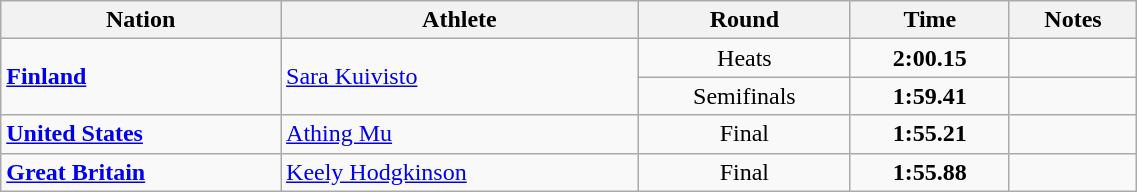<table class="wikitable sortable" style="text-align:center;width: 60%;">
<tr>
<th>Nation</th>
<th>Athlete</th>
<th>Round</th>
<th>Time</th>
<th>Notes</th>
</tr>
<tr>
<td rowspan=2 align=left><strong><a href='#'>Finland</a></strong></td>
<td rowspan=2 align=left><a href='#'>Sara Kuivisto</a></td>
<td>Heats</td>
<td><strong>2:00.15</strong></td>
<td></td>
</tr>
<tr>
<td>Semifinals</td>
<td><strong>1:59.41</strong></td>
<td></td>
</tr>
<tr>
<td align=left><strong><a href='#'>United States</a></strong></td>
<td align=left><a href='#'>Athing Mu</a></td>
<td>Final</td>
<td><strong>1:55.21</strong></td>
<td></td>
</tr>
<tr>
<td align=left><strong><a href='#'>Great Britain</a></strong></td>
<td align=left><a href='#'>Keely Hodgkinson</a></td>
<td>Final</td>
<td><strong>1:55.88</strong></td>
<td></td>
</tr>
</table>
